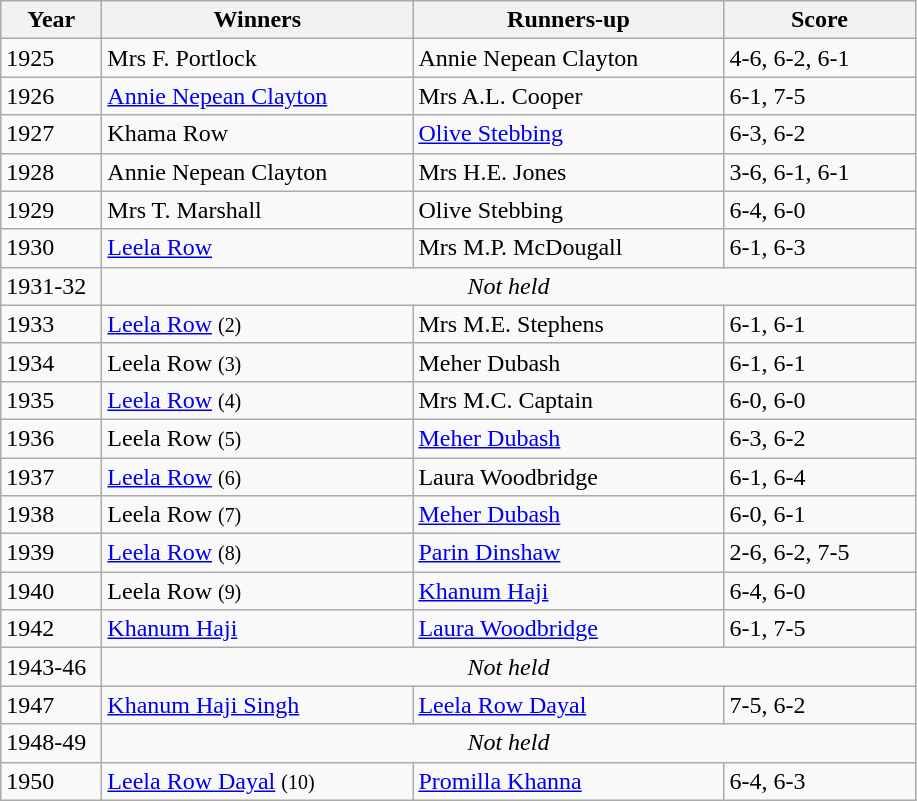<table class="wikitable">
<tr>
<th style="width:60px;">Year</th>
<th style="width:200px;">Winners</th>
<th style="width:200px;">Runners-up</th>
<th style="width:120px;">Score</th>
</tr>
<tr>
<td>1925</td>
<td> Mrs F. Portlock</td>
<td> Annie Nepean Clayton</td>
<td>4-6, 6-2, 6-1</td>
</tr>
<tr>
<td>1926</td>
<td> <a href='#'>Annie Nepean Clayton</a></td>
<td> Mrs A.L. Cooper</td>
<td>6-1, 7-5</td>
</tr>
<tr>
<td>1927</td>
<td> Khama Row</td>
<td> <a href='#'>Olive Stebbing</a></td>
<td>6-3, 6-2</td>
</tr>
<tr>
<td>1928</td>
<td> Annie Nepean Clayton</td>
<td> Mrs H.E. Jones</td>
<td>3-6, 6-1, 6-1</td>
</tr>
<tr>
<td>1929</td>
<td> Mrs T. Marshall</td>
<td> Olive Stebbing</td>
<td>6-4, 6-0</td>
</tr>
<tr>
<td>1930</td>
<td> <a href='#'>Leela Row</a></td>
<td> Mrs M.P. McDougall</td>
<td>6-1, 6-3</td>
</tr>
<tr>
<td>1931-32</td>
<td colspan=4 align=center><em>Not held</em></td>
</tr>
<tr>
<td>1933</td>
<td> <a href='#'>Leela Row</a> <small>(2)</small></td>
<td> Mrs M.E. Stephens</td>
<td>6-1, 6-1</td>
</tr>
<tr>
<td>1934</td>
<td> Leela Row <small>(3)</small></td>
<td> Meher Dubash</td>
<td>6-1, 6-1</td>
</tr>
<tr>
<td>1935</td>
<td> <a href='#'>Leela Row</a> <small>(4)</small></td>
<td> Mrs M.C. Captain</td>
<td>6-0, 6-0</td>
</tr>
<tr>
<td>1936</td>
<td> Leela Row <small>(5)</small></td>
<td> <a href='#'>Meher Dubash</a></td>
<td>6-3, 6-2</td>
</tr>
<tr>
<td>1937</td>
<td> <a href='#'>Leela Row</a> <small>(6)</small></td>
<td> Laura Woodbridge</td>
<td>6-1, 6-4</td>
</tr>
<tr>
<td>1938</td>
<td> Leela Row <small>(7)</small></td>
<td> <a href='#'>Meher Dubash</a></td>
<td>6-0, 6-1</td>
</tr>
<tr>
<td>1939</td>
<td> <a href='#'>Leela Row</a> <small>(8)</small></td>
<td> <a href='#'>Parin Dinshaw</a></td>
<td>2-6, 6-2, 7-5</td>
</tr>
<tr>
<td>1940</td>
<td> Leela Row <small>(9)</small></td>
<td> <a href='#'>Khanum Haji</a></td>
<td>6-4, 6-0</td>
</tr>
<tr>
<td>1942</td>
<td> <a href='#'>Khanum Haji</a></td>
<td> <a href='#'>Laura Woodbridge</a></td>
<td>6-1, 7-5</td>
</tr>
<tr>
<td>1943-46</td>
<td colspan=4 align=center><em>Not held</em></td>
</tr>
<tr>
<td>1947</td>
<td> <a href='#'>Khanum Haji Singh</a></td>
<td> <a href='#'>Leela Row Dayal</a></td>
<td>7-5, 6-2</td>
</tr>
<tr>
<td>1948-49</td>
<td colspan=4 align=center><em>Not held</em></td>
</tr>
<tr>
<td>1950</td>
<td> <a href='#'>Leela Row Dayal</a> <small>(10)</small></td>
<td> <a href='#'>Promilla Khanna</a></td>
<td>6-4, 6-3</td>
</tr>
</table>
